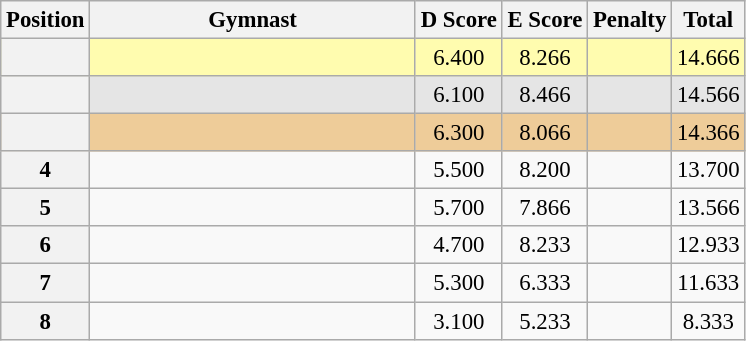<table class="wikitable sortable" style="text-align:center; font-size:95%">
<tr>
<th scope=col>Position</th>
<th scope=col width="210">Gymnast</th>
<th scope=col>D Score</th>
<th scope=col>E Score</th>
<th scope=col>Penalty</th>
<th scope=col>Total</th>
</tr>
<tr bgcolor=fffcaf>
<th scope=row></th>
<td align="left"></td>
<td>6.400</td>
<td>8.266</td>
<td></td>
<td>14.666</td>
</tr>
<tr bgcolor=e5e5e5>
<th scope=row></th>
<td align="left"></td>
<td>6.100</td>
<td>8.466</td>
<td></td>
<td>14.566</td>
</tr>
<tr bgcolor=eecc99>
<th scope=row></th>
<td align="left"></td>
<td>6.300</td>
<td>8.066</td>
<td></td>
<td>14.366</td>
</tr>
<tr>
<th scope=row>4</th>
<td align="left"></td>
<td>5.500</td>
<td>8.200</td>
<td></td>
<td>13.700</td>
</tr>
<tr>
<th scope=row>5</th>
<td align="left"></td>
<td>5.700</td>
<td>7.866</td>
<td></td>
<td>13.566</td>
</tr>
<tr>
<th scope=row>6</th>
<td align="left"></td>
<td>4.700</td>
<td>8.233</td>
<td></td>
<td>12.933</td>
</tr>
<tr>
<th scope=row>7</th>
<td align="left"></td>
<td>5.300</td>
<td>6.333</td>
<td></td>
<td>11.633</td>
</tr>
<tr>
<th scope=row>8</th>
<td align="left"></td>
<td>3.100</td>
<td>5.233</td>
<td></td>
<td>8.333</td>
</tr>
</table>
